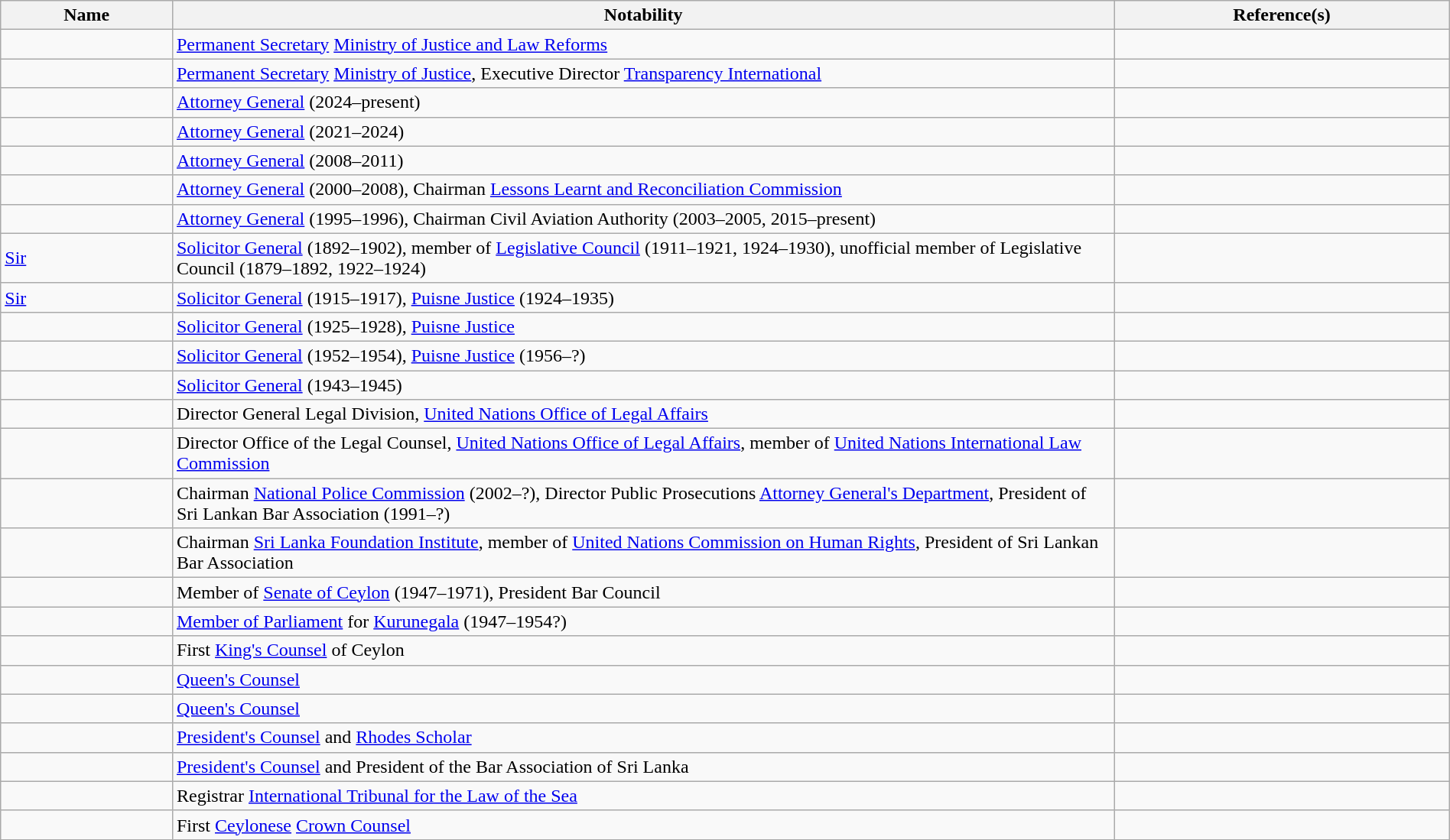<table class="wikitable sortable" style="width:100%">
<tr>
<th style="width:*;">Name</th>
<th style="width:65%;" class="unsortable">Notability</th>
<th style="width:*;" class="unsortable">Reference(s)</th>
</tr>
<tr>
<td></td>
<td><a href='#'>Permanent Secretary</a> <a href='#'>Ministry of Justice and Law Reforms</a></td>
<td style="text-align:center;"></td>
</tr>
<tr>
<td></td>
<td><a href='#'>Permanent Secretary</a> <a href='#'>Ministry of Justice</a>, Executive Director <a href='#'>Transparency International</a></td>
<td style="text-align:center;"></td>
</tr>
<tr>
<td></td>
<td><a href='#'>Attorney General</a> (2024–present)</td>
<td style="text-align:center;"></td>
</tr>
<tr>
<td></td>
<td><a href='#'>Attorney General</a> (2021–2024)</td>
<td style="text-align:center;"></td>
</tr>
<tr>
<td></td>
<td><a href='#'>Attorney General</a> (2008–2011)</td>
<td style="text-align:center;"></td>
</tr>
<tr>
<td></td>
<td><a href='#'>Attorney General</a> (2000–2008), Chairman <a href='#'>Lessons Learnt and Reconciliation Commission</a></td>
<td style="text-align:center;"></td>
</tr>
<tr>
<td></td>
<td><a href='#'>Attorney General</a> (1995–1996), Chairman Civil Aviation Authority (2003–2005, 2015–present)</td>
<td style="text-align:center;"></td>
</tr>
<tr>
<td><a href='#'>Sir</a> </td>
<td><a href='#'>Solicitor General</a> (1892–1902), member of <a href='#'>Legislative Council</a> (1911–1921, 1924–1930), unofficial member of Legislative Council (1879–1892, 1922–1924)</td>
<td style="text-align:center;"></td>
</tr>
<tr>
<td><a href='#'>Sir</a> </td>
<td><a href='#'>Solicitor General</a> (1915–1917), <a href='#'>Puisne Justice</a> (1924–1935)</td>
<td style="text-align:center;"></td>
</tr>
<tr>
<td></td>
<td><a href='#'>Solicitor General</a> (1925–1928), <a href='#'>Puisne Justice</a></td>
<td style="text-align:center;"></td>
</tr>
<tr>
<td></td>
<td><a href='#'>Solicitor General</a> (1952–1954), <a href='#'>Puisne Justice</a> (1956–?)</td>
<td style="text-align:center;"></td>
</tr>
<tr>
<td></td>
<td><a href='#'>Solicitor General</a> (1943–1945)</td>
<td style="text-align:center;"></td>
</tr>
<tr>
<td></td>
<td>Director General Legal Division, <a href='#'>United Nations Office of Legal Affairs</a></td>
<td style="text-align:center;"></td>
</tr>
<tr>
<td></td>
<td>Director Office of the Legal Counsel, <a href='#'>United Nations Office of Legal Affairs</a>, member of <a href='#'>United Nations International Law Commission</a></td>
<td style="text-align:center;"></td>
</tr>
<tr>
<td></td>
<td>Chairman <a href='#'>National Police Commission</a> (2002–?), Director Public Prosecutions <a href='#'>Attorney General's Department</a>, President of Sri Lankan Bar Association (1991–?)</td>
<td style="text-align:center;"></td>
</tr>
<tr>
<td></td>
<td>Chairman <a href='#'>Sri Lanka Foundation Institute</a>, member of <a href='#'>United Nations Commission on Human Rights</a>, President of Sri Lankan Bar Association</td>
<td style="text-align:center;"></td>
</tr>
<tr>
<td></td>
<td>Member of <a href='#'>Senate of Ceylon</a> (1947–1971), President Bar Council</td>
<td style="text-align:center;"></td>
</tr>
<tr>
<td></td>
<td><a href='#'>Member of Parliament</a> for <a href='#'>Kurunegala</a> (1947–1954?)</td>
<td style="text-align:center;"></td>
</tr>
<tr>
<td></td>
<td>First <a href='#'>King's Counsel</a> of Ceylon</td>
<td style="text-align:center;"></td>
</tr>
<tr>
<td></td>
<td><a href='#'>Queen's Counsel</a></td>
<td style="text-align:center;"></td>
</tr>
<tr>
<td></td>
<td><a href='#'>Queen's Counsel</a></td>
<td style="text-align:center;"></td>
</tr>
<tr>
<td></td>
<td><a href='#'>President's Counsel</a> and <a href='#'>Rhodes Scholar</a></td>
<td style="text-align:center;"></td>
</tr>
<tr>
<td></td>
<td><a href='#'>President's Counsel</a> and President of the Bar Association of Sri Lanka</td>
<td style="text-align:center;"></td>
</tr>
<tr>
<td></td>
<td>Registrar <a href='#'>International Tribunal for the Law of the Sea</a></td>
<td style="text-align:center;"></td>
</tr>
<tr>
<td></td>
<td>First <a href='#'>Ceylonese</a> <a href='#'>Crown Counsel</a></td>
<td style="text-align:center;"></td>
</tr>
</table>
